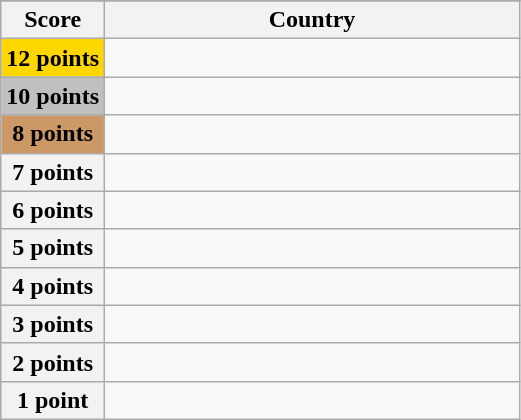<table class="wikitable">
<tr>
</tr>
<tr>
<th scope="col" width="20%">Score</th>
<th scope="col">Country</th>
</tr>
<tr>
<th scope="row" style="background:gold">12 points</th>
<td></td>
</tr>
<tr>
<th scope="row" style="background:silver">10 points</th>
<td></td>
</tr>
<tr>
<th scope="row" style="background:#CC9966">8 points</th>
<td></td>
</tr>
<tr>
<th scope="row" width=20%>7 points</th>
<td></td>
</tr>
<tr>
<th scope="row" width=20%>6 points</th>
<td></td>
</tr>
<tr>
<th scope="row" width=20%>5 points</th>
<td></td>
</tr>
<tr>
<th scope="row" width=20%>4 points</th>
<td></td>
</tr>
<tr>
<th scope="row" width=20%>3 points</th>
<td></td>
</tr>
<tr>
<th scope="row" width=20%>2 points</th>
<td></td>
</tr>
<tr>
<th scope="row" width=20%>1 point</th>
<td></td>
</tr>
</table>
